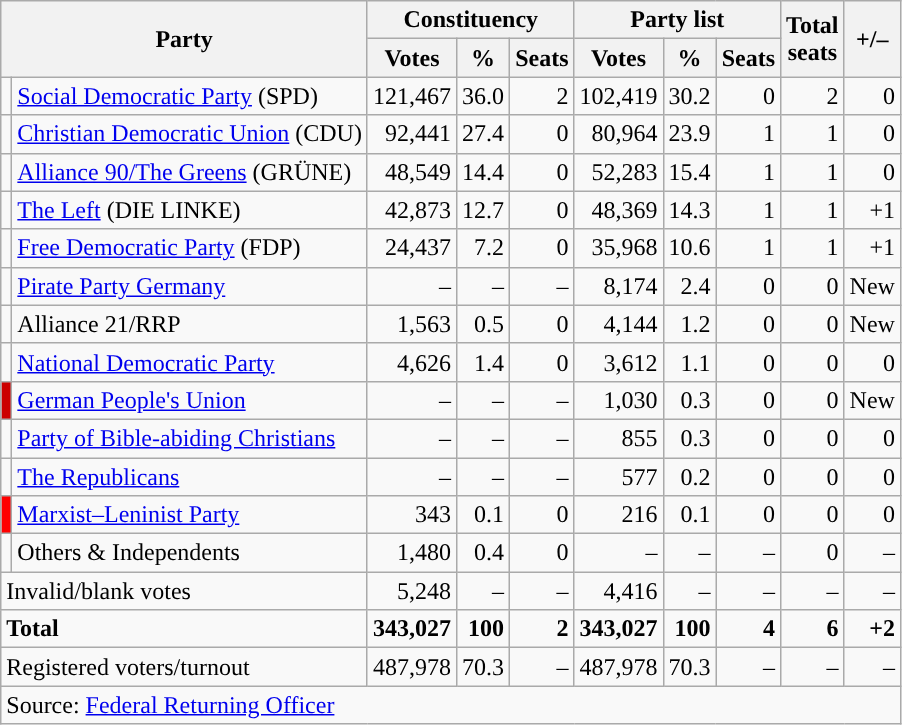<table class="wikitable" style="text-align:right">
<tr>
<th colspan="2" rowspan="2">Party</th>
<th colspan="3">Constituency</th>
<th colspan="3">Party list</th>
<th rowspan="2">Total<br>seats</th>
<th rowspan="2">+/–</th>
</tr>
<tr>
<th>Votes</th>
<th>%</th>
<th>Seats</th>
<th>Votes</th>
<th>%</th>
<th>Seats</th>
</tr>
<tr>
<td></td>
<td align="left"><a href='#'>Social Democratic Party</a> (SPD)</td>
<td>121,467</td>
<td>36.0</td>
<td>2</td>
<td>102,419</td>
<td>30.2</td>
<td>0</td>
<td>2</td>
<td>0</td>
</tr>
<tr>
<td></td>
<td align="left"><a href='#'>Christian Democratic Union</a> (CDU)</td>
<td>92,441</td>
<td>27.4</td>
<td>0</td>
<td>80,964</td>
<td>23.9</td>
<td>1</td>
<td>1</td>
<td>0</td>
</tr>
<tr>
<td></td>
<td align="left"><a href='#'>Alliance 90/The Greens</a> (GRÜNE)</td>
<td>48,549</td>
<td>14.4</td>
<td>0</td>
<td>52,283</td>
<td>15.4</td>
<td>1</td>
<td>1</td>
<td>0</td>
</tr>
<tr>
<td></td>
<td align="left"><a href='#'>The Left</a> (DIE LINKE)</td>
<td>42,873</td>
<td>12.7</td>
<td>0</td>
<td>48,369</td>
<td>14.3</td>
<td>1</td>
<td>1</td>
<td>+1</td>
</tr>
<tr>
<td></td>
<td align="left"><a href='#'>Free Democratic Party</a> (FDP)</td>
<td>24,437</td>
<td>7.2</td>
<td>0</td>
<td>35,968</td>
<td>10.6</td>
<td>1</td>
<td>1</td>
<td>+1</td>
</tr>
<tr>
<td style="background-color:"></td>
<td align="left"><a href='#'>Pirate Party Germany</a></td>
<td>–</td>
<td>–</td>
<td>–</td>
<td>8,174</td>
<td>2.4</td>
<td>0</td>
<td>0</td>
<td>New</td>
</tr>
<tr>
<td></td>
<td align="left">Alliance 21/RRP</td>
<td>1,563</td>
<td>0.5</td>
<td>0</td>
<td>4,144</td>
<td>1.2</td>
<td>0</td>
<td>0</td>
<td>New</td>
</tr>
<tr>
<td style="background-color:"></td>
<td align="left"><a href='#'>National Democratic Party</a></td>
<td>4,626</td>
<td>1.4</td>
<td>0</td>
<td>3,612</td>
<td>1.1</td>
<td>0</td>
<td>0</td>
<td>0</td>
</tr>
<tr>
<td style="background-color:#CC0000"></td>
<td align="left"><a href='#'>German People's Union</a></td>
<td>–</td>
<td>–</td>
<td>–</td>
<td>1,030</td>
<td>0.3</td>
<td>0</td>
<td>0</td>
<td>New</td>
</tr>
<tr>
<td></td>
<td align="left"><a href='#'>Party of Bible-abiding Christians</a></td>
<td>–</td>
<td>–</td>
<td>–</td>
<td>855</td>
<td>0.3</td>
<td>0</td>
<td>0</td>
<td>0</td>
</tr>
<tr>
<td style="background-color:"></td>
<td align="left"><a href='#'>The Republicans</a></td>
<td>–</td>
<td>–</td>
<td>–</td>
<td>577</td>
<td>0.2</td>
<td>0</td>
<td>0</td>
<td>0</td>
</tr>
<tr>
<td style="background-color:red"></td>
<td align="left"><a href='#'>Marxist–Leninist Party</a></td>
<td>343</td>
<td>0.1</td>
<td>0</td>
<td>216</td>
<td>0.1</td>
<td>0</td>
<td>0</td>
<td>0</td>
</tr>
<tr>
<td></td>
<td align="left">Others & Independents</td>
<td>1,480</td>
<td>0.4</td>
<td>0</td>
<td>–</td>
<td>–</td>
<td>–</td>
<td>0</td>
<td>–</td>
</tr>
<tr>
<td colspan="2" align="left">Invalid/blank votes</td>
<td>5,248</td>
<td>–</td>
<td>–</td>
<td>4,416</td>
<td>–</td>
<td>–</td>
<td>–</td>
<td>–</td>
</tr>
<tr>
<td colspan="2" align="left"><strong>Total</strong></td>
<td><strong>343,027</strong></td>
<td><strong>100</strong></td>
<td><strong>2</strong></td>
<td><strong>343,027</strong></td>
<td><strong>100</strong></td>
<td><strong>4</strong></td>
<td><strong>6</strong></td>
<td><strong>+2</strong></td>
</tr>
<tr>
<td colspan="2" align="left">Registered voters/turnout</td>
<td>487,978</td>
<td>70.3</td>
<td>–</td>
<td>487,978</td>
<td>70.3</td>
<td>–</td>
<td>–</td>
<td>–</td>
</tr>
<tr>
<td colspan="10" align="left">Source: <a href='#'>Federal Returning Officer</a></td>
</tr>
</table>
